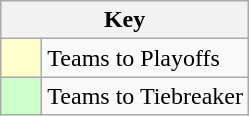<table class="wikitable" style="text-align: center;">
<tr>
<th colspan=2>Key</th>
</tr>
<tr>
<td style="background:#ffffcc; width:20px;"></td>
<td align=left>Teams to Playoffs</td>
</tr>
<tr>
<td style="background:#ccffcc; width:20px;"></td>
<td align=left>Teams to Tiebreaker</td>
</tr>
</table>
